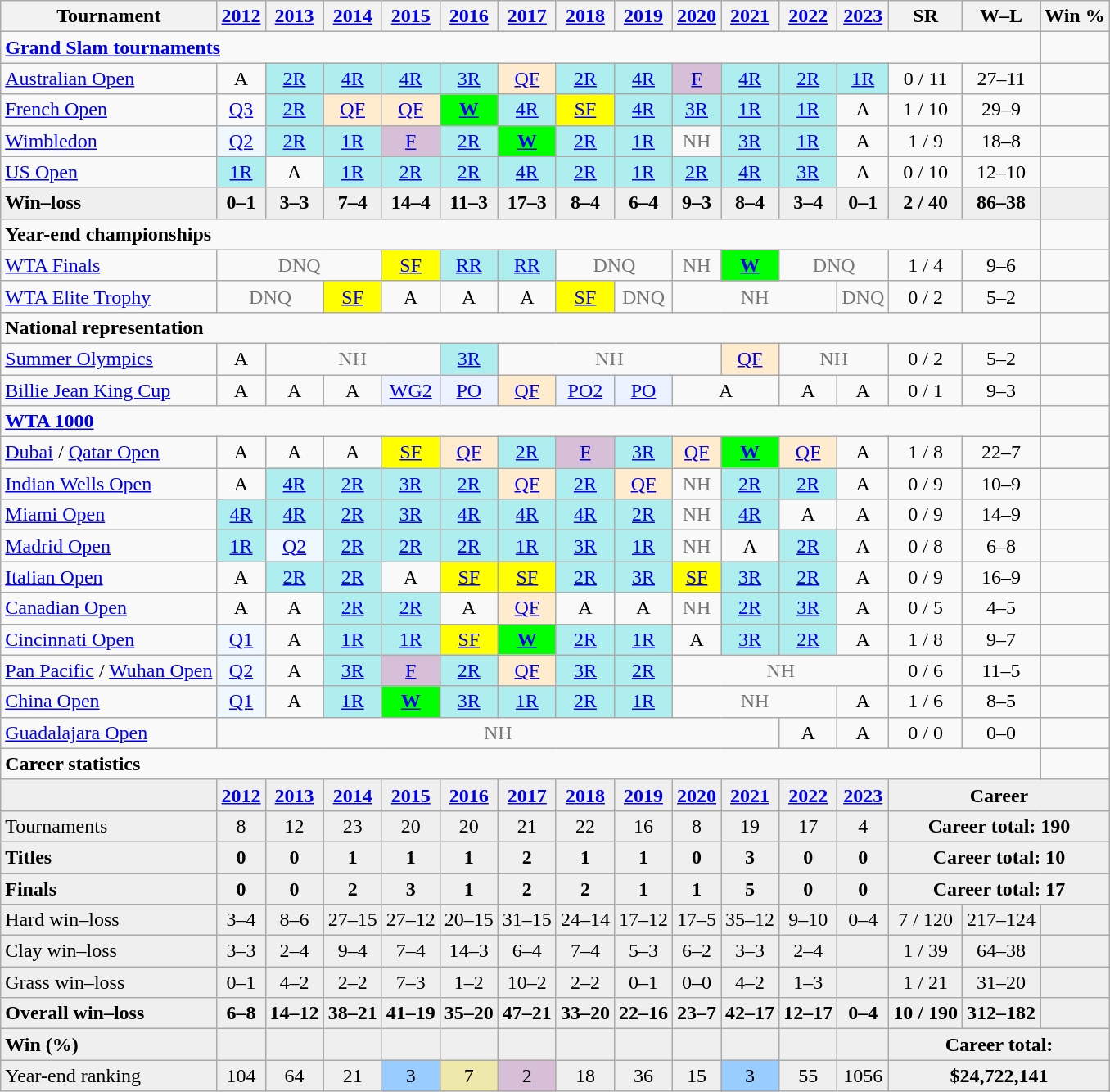<table class="wikitable nowrap" style=text-align:center>
<tr>
<th>Tournament</th>
<th><a href='#'>2012</a></th>
<th><a href='#'>2013</a></th>
<th><a href='#'>2014</a></th>
<th><a href='#'>2015</a></th>
<th><a href='#'>2016</a></th>
<th><a href='#'>2017</a></th>
<th><a href='#'>2018</a></th>
<th><a href='#'>2019</a></th>
<th><a href='#'>2020</a></th>
<th><a href='#'>2021</a></th>
<th><a href='#'>2022</a></th>
<th><a href='#'>2023</a></th>
<th>SR</th>
<th>W–L</th>
<th>Win %</th>
</tr>
<tr>
<td colspan="15" align="left"><strong><a href='#'>Grand Slam tournaments</a></strong></td>
</tr>
<tr>
<td align=left><a href='#'>Australian Open</a></td>
<td>A</td>
<td bgcolor=afeeee><a href='#'>2R</a></td>
<td bgcolor=afeeee><a href='#'>4R</a></td>
<td bgcolor=afeeee><a href='#'>4R</a></td>
<td bgcolor=afeeee><a href='#'>3R</a></td>
<td bgcolor=ffebcd><a href='#'>QF</a></td>
<td bgcolor=afeeee><a href='#'>2R</a></td>
<td bgcolor=afeeee><a href='#'>4R</a></td>
<td bgcolor=thistle><a href='#'>F</a></td>
<td bgcolor=afeeee><a href='#'>4R</a></td>
<td bgcolor=afeeee><a href='#'>2R</a></td>
<td bgcolor=afeeee><a href='#'>1R</a></td>
<td>0 / 11</td>
<td>27–11</td>
<td></td>
</tr>
<tr>
<td align=left><a href='#'>French Open</a></td>
<td><a href='#'>Q3</a></td>
<td bgcolor=afeeee><a href='#'>2R</a></td>
<td bgcolor=ffebcd><a href='#'>QF</a></td>
<td bgcolor=ffebcd><a href='#'>QF</a></td>
<td bgcolor=lime><strong><a href='#'>W</a></strong></td>
<td bgcolor=afeeee><a href='#'>4R</a></td>
<td bgcolor=yellow><a href='#'>SF</a></td>
<td bgcolor=afeeee><a href='#'>4R</a></td>
<td bgcolor=afeeee><a href='#'>3R</a></td>
<td bgcolor=afeeee><a href='#'>1R</a></td>
<td bgcolor=afeeee><a href='#'>1R</a></td>
<td>A</td>
<td>1 / 10</td>
<td>29–9</td>
<td></td>
</tr>
<tr>
<td align=left><a href='#'>Wimbledon</a></td>
<td bgcolor=f0f8ff><a href='#'>Q2</a></td>
<td bgcolor=afeeee><a href='#'>2R</a></td>
<td bgcolor=afeeee><a href='#'>1R</a></td>
<td bgcolor=thistle><a href='#'>F</a></td>
<td bgcolor=afeeee><a href='#'>2R</a></td>
<td bgcolor=lime><strong><a href='#'>W</a></strong></td>
<td bgcolor=afeeee><a href='#'>2R</a></td>
<td bgcolor=afeeee><a href='#'>1R</a></td>
<td style=color:#767676>NH</td>
<td bgcolor=afeeee><a href='#'>3R</a></td>
<td style=background:#afeeee><a href='#'>1R</a></td>
<td>A</td>
<td>1 / 9</td>
<td>18–8</td>
<td></td>
</tr>
<tr>
<td align=left><a href='#'>US Open</a></td>
<td bgcolor=afeeee><a href='#'>1R</a></td>
<td>A</td>
<td bgcolor=afeeee><a href='#'>1R</a></td>
<td bgcolor=afeeee><a href='#'>2R</a></td>
<td bgcolor=afeeee><a href='#'>2R</a></td>
<td bgcolor=afeeee><a href='#'>4R</a></td>
<td bgcolor=afeeee><a href='#'>2R</a></td>
<td bgcolor=afeeee><a href='#'>1R</a></td>
<td bgcolor=afeeee><a href='#'>2R</a></td>
<td bgcolor=afeeee><a href='#'>4R</a></td>
<td bgcolor=afeeee><a href='#'>3R</a></td>
<td>A</td>
<td>0 / 10</td>
<td>12–10</td>
<td></td>
</tr>
<tr style=background:#efefef;font-weight:bold>
<td align=left>Win–loss</td>
<td>0–1</td>
<td>3–3</td>
<td>7–4</td>
<td>14–4</td>
<td>11–3</td>
<td>17–3</td>
<td>8–4</td>
<td>6–4</td>
<td>9–3</td>
<td>8–4</td>
<td>3–4</td>
<td>0–1</td>
<td>2 / 40</td>
<td>86–38</td>
<td></td>
</tr>
<tr>
<td colspan="15" align="left"><strong>Year-end championships</strong></td>
</tr>
<tr>
<td align=left><a href='#'>WTA Finals</a></td>
<td style=color:#767676 colspan=3>DNQ</td>
<td bgcolor=yellow><a href='#'>SF</a></td>
<td bgcolor=afeeee><a href='#'>RR</a></td>
<td bgcolor=afeeee><a href='#'>RR</a></td>
<td style=color:#767676 colspan=2>DNQ</td>
<td style=color:#767676>NH</td>
<td bgcolor=lime><a href='#'><strong>W</strong></a></td>
<td style=color:#767676 colspan=2>DNQ</td>
<td>1 / 4</td>
<td>9–6</td>
<td></td>
</tr>
<tr>
<td align=left><a href='#'>WTA Elite Trophy</a></td>
<td style=color:#767676 colspan=2>DNQ</td>
<td bgcolor=yellow><a href='#'>SF</a></td>
<td>A</td>
<td>A</td>
<td>A</td>
<td bgcolor=yellow><a href='#'>SF</a></td>
<td style=color:#767676>DNQ</td>
<td colspan="3" style="color:#767676">NH</td>
<td style=color:#767676>DNQ</td>
<td>0 / 2</td>
<td>5–2</td>
<td></td>
</tr>
<tr>
<td colspan="15" align="left"><strong>National representation</strong></td>
</tr>
<tr>
<td align=left><a href='#'>Summer Olympics</a></td>
<td>A</td>
<td colspan=3 style=color:#767676>NH</td>
<td bgcolor=afeeee><a href='#'>3R</a></td>
<td colspan=4 style=color:#767676>NH</td>
<td bgcolor=ffebcd><a href='#'>QF</a></td>
<td colspan="2" style="color:#767676">NH</td>
<td>0 / 2</td>
<td>5–2</td>
<td></td>
</tr>
<tr>
<td align=left><a href='#'>Billie Jean King Cup</a></td>
<td>A</td>
<td>A</td>
<td>A</td>
<td bgcolor=ecf2ff><a href='#'>WG2</a></td>
<td bgcolor=ecf2ff><a href='#'>PO</a></td>
<td bgcolor=ffebcd><a href='#'>QF</a></td>
<td bgcolor=ecf2ff><a href='#'>PO2</a></td>
<td bgcolor=ecf2ff><a href='#'>PO</a></td>
<td colspan=2>A<strong></strong></td>
<td>A</td>
<td>A</td>
<td>0 / 1</td>
<td>9–3</td>
<td></td>
</tr>
<tr>
<td colspan="15" align="left"><strong><a href='#'>WTA 1000</a></strong></td>
</tr>
<tr>
<td align=left><a href='#'>Dubai</a> / <a href='#'>Qatar Open</a></td>
<td>A</td>
<td>A</td>
<td>A</td>
<td bgcolor=yellow><a href='#'>SF</a></td>
<td bgcolor=ffebcd><a href='#'>QF</a></td>
<td bgcolor=afeeee><a href='#'>2R</a></td>
<td bgcolor=thistle><a href='#'>F</a></td>
<td bgcolor=afeeee><a href='#'>3R</a></td>
<td bgcolor=ffebcd><a href='#'>QF</a></td>
<td bgcolor=lime><a href='#'><strong>W</strong></a></td>
<td bgcolor=ffebcd><a href='#'>QF</a></td>
<td>A</td>
<td>1 / 8</td>
<td>22–7</td>
<td></td>
</tr>
<tr>
<td align=left><a href='#'>Indian Wells Open</a></td>
<td>A</td>
<td bgcolor=afeeee><a href='#'>4R</a></td>
<td bgcolor=afeeee><a href='#'>2R</a></td>
<td bgcolor=afeeee><a href='#'>3R</a></td>
<td bgcolor=afeeee><a href='#'>2R</a></td>
<td bgcolor=ffebcd><a href='#'>QF</a></td>
<td bgcolor=afeeee><a href='#'>2R</a></td>
<td bgcolor=ffebcd><a href='#'>QF</a></td>
<td style=color:#767676>NH</td>
<td bgcolor=afeeee><a href='#'>2R</a></td>
<td bgcolor=afeeee><a href='#'>2R</a></td>
<td>A</td>
<td>0 / 9</td>
<td>10–9</td>
<td></td>
</tr>
<tr>
<td align=left><a href='#'>Miami Open</a></td>
<td bgcolor=afeeee><a href='#'>4R</a></td>
<td bgcolor=afeeee><a href='#'>4R</a></td>
<td bgcolor=afeeee><a href='#'>2R</a></td>
<td bgcolor=afeeee><a href='#'>3R</a></td>
<td bgcolor=afeeee><a href='#'>4R</a></td>
<td bgcolor=afeeee><a href='#'>4R</a></td>
<td bgcolor=afeeee><a href='#'>4R</a></td>
<td bgcolor=afeeee><a href='#'>2R</a></td>
<td style=color:#767676>NH</td>
<td bgcolor=afeeee><a href='#'>4R</a></td>
<td>A</td>
<td>A</td>
<td>0 / 9</td>
<td>14–9</td>
<td></td>
</tr>
<tr>
<td align=left><a href='#'>Madrid Open</a></td>
<td bgcolor=afeeee><a href='#'>1R</a></td>
<td bgcolor=f0f8ff><a href='#'>Q2</a></td>
<td bgcolor=afeeee><a href='#'>2R</a></td>
<td bgcolor=afeeee><a href='#'>2R</a></td>
<td bgcolor=afeeee><a href='#'>2R</a></td>
<td bgcolor=afeeee><a href='#'>1R</a></td>
<td bgcolor=afeeee><a href='#'>3R</a></td>
<td bgcolor=afeeee><a href='#'>1R</a></td>
<td style=color:#767676>NH</td>
<td>A</td>
<td bgcolor=afeeee><a href='#'>2R</a></td>
<td>A</td>
<td>0 / 8</td>
<td>6–8</td>
<td></td>
</tr>
<tr>
<td align=left><a href='#'>Italian Open</a></td>
<td>A</td>
<td bgcolor=afeeee><a href='#'>2R</a></td>
<td bgcolor=afeeee><a href='#'>2R</a></td>
<td>A</td>
<td bgcolor=yellow><a href='#'>SF</a></td>
<td bgcolor=yellow><a href='#'>SF</a></td>
<td bgcolor=afeeee><a href='#'>2R</a></td>
<td bgcolor=afeeee><a href='#'>3R</a></td>
<td bgcolor=yellow><a href='#'>SF</a></td>
<td bgcolor=afeeee><a href='#'>3R</a></td>
<td bgcolor=afeeee><a href='#'>2R</a></td>
<td>A</td>
<td>0 / 9</td>
<td>16–9</td>
<td></td>
</tr>
<tr>
<td align=left><a href='#'>Canadian Open</a></td>
<td>A</td>
<td>A</td>
<td bgcolor=afeeee><a href='#'>2R</a></td>
<td bgcolor=afeeee><a href='#'>2R</a></td>
<td>A</td>
<td bgcolor=ffebcd><a href='#'>QF</a></td>
<td>A</td>
<td>A</td>
<td style=color:#767676>NH</td>
<td bgcolor=afeeee><a href='#'>2R</a></td>
<td bgcolor=afeeee><a href='#'>3R</a></td>
<td>A</td>
<td>0 / 5</td>
<td>4–5</td>
<td></td>
</tr>
<tr>
<td align=left><a href='#'>Cincinnati Open</a></td>
<td bgcolor=f0f8ff><a href='#'>Q1</a></td>
<td>A</td>
<td bgcolor=afeeee><a href='#'>1R</a></td>
<td bgcolor=afeeee><a href='#'>1R</a></td>
<td bgcolor=yellow><a href='#'>SF</a></td>
<td bgcolor=lime><a href='#'><strong>W</strong></a></td>
<td bgcolor=afeeee><a href='#'>2R</a></td>
<td bgcolor=afeeee><a href='#'>1R</a></td>
<td>A</td>
<td bgcolor=afeeee><a href='#'>3R</a></td>
<td bgcolor=afeeee><a href='#'>2R</a></td>
<td>A</td>
<td>1 / 8</td>
<td>9–7</td>
<td></td>
</tr>
<tr>
<td align=left><a href='#'>Pan Pacific</a> / <a href='#'>Wuhan Open</a></td>
<td bgcolor=f0f8ff><a href='#'>Q2</a></td>
<td>A</td>
<td bgcolor=afeeee><a href='#'>3R</a></td>
<td bgcolor=thistle><a href='#'>F</a></td>
<td bgcolor=afeeee><a href='#'>2R</a></td>
<td bgcolor=ffebcd><a href='#'>QF</a></td>
<td bgcolor=afeeee><a href='#'>3R</a></td>
<td bgcolor=afeeee><a href='#'>2R</a></td>
<td colspan=4 style=color:#767676>NH</td>
<td>0 / 6</td>
<td>11–5</td>
<td></td>
</tr>
<tr>
<td align=left><a href='#'>China Open</a></td>
<td bgcolor=f0f8ff><a href='#'>Q1</a></td>
<td>A</td>
<td bgcolor=afeeee><a href='#'>1R</a></td>
<td bgcolor=lime><a href='#'><strong>W</strong></a></td>
<td bgcolor=afeeee><a href='#'>3R</a></td>
<td bgcolor=afeeee><a href='#'>1R</a></td>
<td bgcolor=afeeee><a href='#'>2R</a></td>
<td bgcolor=afeeee><a href='#'>1R</a></td>
<td colspan=3 style=color:#767676>NH</td>
<td>A</td>
<td>1 / 6</td>
<td>8–5</td>
<td></td>
</tr>
<tr>
<td align=left><a href='#'>Guadalajara Open</a></td>
<td colspan=10 style=color:#767676>NH</td>
<td>A</td>
<td>A</td>
<td>0 / 0</td>
<td>0–0</td>
<td></td>
</tr>
<tr>
<td colspan="15" align="left"><strong>Career statistics</strong></td>
</tr>
<tr style=font-weight:bold;background:#efefef>
<td></td>
<td><a href='#'>2012</a></td>
<td><a href='#'>2013</a></td>
<td><a href='#'>2014</a></td>
<td><a href='#'>2015</a></td>
<td><a href='#'>2016</a></td>
<td><a href='#'>2017</a></td>
<td><a href='#'>2018</a></td>
<td><a href='#'>2019</a></td>
<td><a href='#'>2020</a></td>
<td><a href='#'>2021</a></td>
<td><a href='#'>2022</a></td>
<td><a href='#'>2023</a></td>
<td colspan=3>Career</td>
</tr>
<tr bgcolor=efefef>
<td style=text-align:left>Tournaments</td>
<td>8</td>
<td>12</td>
<td>23</td>
<td>20</td>
<td>20</td>
<td>21</td>
<td>22</td>
<td>16</td>
<td>8</td>
<td>19</td>
<td>17</td>
<td>4</td>
<td colspan="3"><strong>Career total: 190</strong></td>
</tr>
<tr style=font-weight:bold;background:#efefef>
<td align=left>Titles</td>
<td>0</td>
<td>0</td>
<td>1</td>
<td>1</td>
<td>1</td>
<td>2</td>
<td>1</td>
<td>1</td>
<td>0</td>
<td>3</td>
<td>0</td>
<td>0</td>
<td colspan=3>Career total: 10</td>
</tr>
<tr style=font-weight:bold;background:#efefef>
<td align=left>Finals</td>
<td>0</td>
<td>0</td>
<td>2</td>
<td>3</td>
<td>1</td>
<td>2</td>
<td>2</td>
<td>1</td>
<td>1</td>
<td>5</td>
<td>0</td>
<td>0</td>
<td colspan=3>Career total: 17</td>
</tr>
<tr bgcolor=efefef>
<td align=left>Hard win–loss</td>
<td>3–4</td>
<td>8–6</td>
<td>27–15</td>
<td>27–12</td>
<td>20–15</td>
<td>31–15</td>
<td>24–14</td>
<td>17–12</td>
<td>17–5</td>
<td>35–12</td>
<td>9–10</td>
<td>0–4</td>
<td>7 / 120</td>
<td>217–124</td>
<td></td>
</tr>
<tr bgcolor=efefef>
<td align=left>Clay win–loss</td>
<td>3–3</td>
<td>2–4</td>
<td>9–4</td>
<td>7–4</td>
<td>14–3</td>
<td>6–4</td>
<td>7–4</td>
<td>5–3</td>
<td>6–2</td>
<td>3–3</td>
<td>2–4</td>
<td></td>
<td>1 / 39</td>
<td>64–38</td>
<td></td>
</tr>
<tr bgcolor=efefef>
<td align=left>Grass win–loss</td>
<td>0–1</td>
<td>4–2</td>
<td>2–2</td>
<td>7–3</td>
<td>1–2</td>
<td>10–2</td>
<td>2–2</td>
<td>0–1</td>
<td>0–0</td>
<td>4–2</td>
<td>1–3</td>
<td></td>
<td>1 / 21</td>
<td>31–20</td>
<td></td>
</tr>
<tr style=font-weight:bold;background:#efefef>
<td align=left>Overall win–loss</td>
<td>6–8</td>
<td>14–12</td>
<td>38–21</td>
<td>41–19</td>
<td>35–20</td>
<td>47–21</td>
<td>33–20</td>
<td>22–16</td>
<td>23–7</td>
<td>42–17</td>
<td>12–17</td>
<td>0–4</td>
<td>10 / 190</td>
<td>312–182</td>
<td></td>
</tr>
<tr style=font-weight:bold;background:#efefef>
<td align=left>Win (%)</td>
<td></td>
<td></td>
<td></td>
<td></td>
<td></td>
<td></td>
<td></td>
<td></td>
<td></td>
<td></td>
<td></td>
<td></td>
<td colspan="3">Career total: </td>
</tr>
<tr bgcolor=efefef>
<td align=left>Year-end ranking</td>
<td>104</td>
<td>64</td>
<td>21</td>
<td bgcolor=99ccff>3</td>
<td bgcolor=eee8aa>7</td>
<td bgcolor=thistle>2</td>
<td>18</td>
<td>36</td>
<td>15</td>
<td bgcolor=99ccff>3</td>
<td>55</td>
<td>1056</td>
<td colspan=3><strong>$24,722,141</strong></td>
</tr>
</table>
